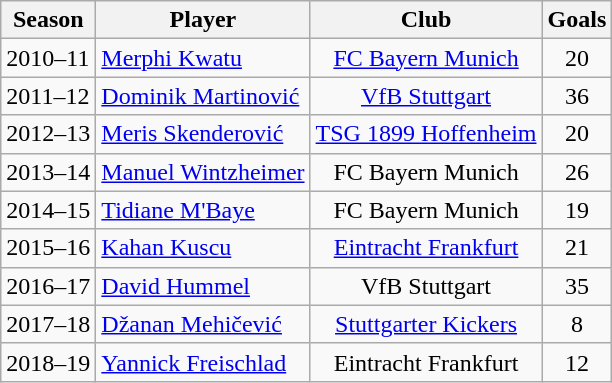<table class="wikitable sortable">
<tr>
<th>Season</th>
<th>Player</th>
<th>Club</th>
<th>Goals</th>
</tr>
<tr align="center">
<td align="left">2010–11</td>
<td align="left"><a href='#'>Merphi Kwatu</a></td>
<td><a href='#'>FC Bayern Munich</a></td>
<td>20</td>
</tr>
<tr align="center">
<td align="left">2011–12</td>
<td align="left"><a href='#'>Dominik Martinović</a></td>
<td><a href='#'>VfB Stuttgart</a></td>
<td>36</td>
</tr>
<tr align="center">
<td align="left">2012–13</td>
<td align="left"><a href='#'>Meris Skenderović</a></td>
<td><a href='#'>TSG 1899 Hoffenheim</a></td>
<td>20</td>
</tr>
<tr align="center">
<td align="left">2013–14</td>
<td align="left"><a href='#'>Manuel Wintzheimer</a></td>
<td>FC Bayern Munich</td>
<td>26</td>
</tr>
<tr align="center">
<td align="left">2014–15</td>
<td align="left"><a href='#'>Tidiane M'Baye</a></td>
<td>FC Bayern Munich</td>
<td>19</td>
</tr>
<tr align="center">
<td align="left">2015–16</td>
<td align="left"><a href='#'>Kahan Kuscu</a></td>
<td><a href='#'>Eintracht Frankfurt</a></td>
<td>21</td>
</tr>
<tr align="center">
<td align="left">2016–17</td>
<td align="left"><a href='#'>David Hummel</a></td>
<td>VfB Stuttgart</td>
<td>35</td>
</tr>
<tr align="center">
<td align="left">2017–18</td>
<td align="left"><a href='#'>Džanan Mehičević</a></td>
<td><a href='#'>Stuttgarter Kickers</a></td>
<td>8</td>
</tr>
<tr align="center">
<td align="left">2018–19</td>
<td align="left"><a href='#'>Yannick Freischlad</a></td>
<td>Eintracht Frankfurt</td>
<td>12</td>
</tr>
</table>
